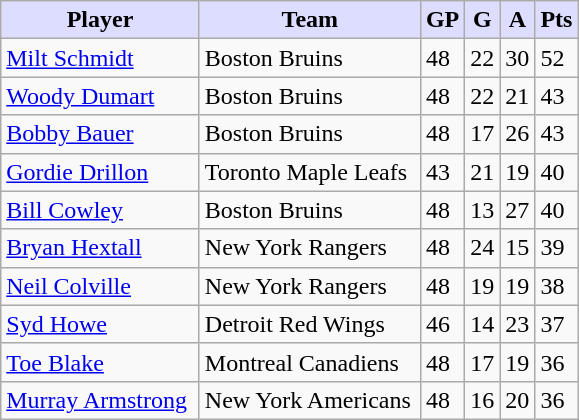<table class="wikitable">
<tr>
<th style="background:#ddf; width:125px;">Player</th>
<th style="background:#ddf; width:140px;">Team</th>
<th style="background:#ddf; width:5px;;">GP</th>
<th style="background:#ddf; width:5px;;">G</th>
<th style="background:#ddf; width:5px;;">A</th>
<th style="background:#ddf; width:5px;;">Pts</th>
</tr>
<tr>
<td><a href='#'>Milt Schmidt</a></td>
<td>Boston Bruins</td>
<td>48</td>
<td>22</td>
<td>30</td>
<td>52</td>
</tr>
<tr>
<td><a href='#'>Woody Dumart</a></td>
<td>Boston Bruins</td>
<td>48</td>
<td>22</td>
<td>21</td>
<td>43</td>
</tr>
<tr>
<td><a href='#'>Bobby Bauer</a></td>
<td>Boston Bruins</td>
<td>48</td>
<td>17</td>
<td>26</td>
<td>43</td>
</tr>
<tr>
<td><a href='#'>Gordie Drillon</a></td>
<td>Toronto Maple Leafs</td>
<td>43</td>
<td>21</td>
<td>19</td>
<td>40</td>
</tr>
<tr>
<td><a href='#'>Bill Cowley</a></td>
<td>Boston Bruins</td>
<td>48</td>
<td>13</td>
<td>27</td>
<td>40</td>
</tr>
<tr>
<td><a href='#'>Bryan Hextall</a></td>
<td>New York Rangers</td>
<td>48</td>
<td>24</td>
<td>15</td>
<td>39</td>
</tr>
<tr>
<td><a href='#'>Neil Colville</a></td>
<td>New York Rangers</td>
<td>48</td>
<td>19</td>
<td>19</td>
<td>38</td>
</tr>
<tr>
<td><a href='#'>Syd Howe</a></td>
<td>Detroit Red Wings</td>
<td>46</td>
<td>14</td>
<td>23</td>
<td>37</td>
</tr>
<tr>
<td><a href='#'>Toe Blake</a></td>
<td>Montreal Canadiens</td>
<td>48</td>
<td>17</td>
<td>19</td>
<td>36</td>
</tr>
<tr>
<td><a href='#'>Murray Armstrong</a></td>
<td>New York Americans</td>
<td>48</td>
<td>16</td>
<td>20</td>
<td>36</td>
</tr>
</table>
